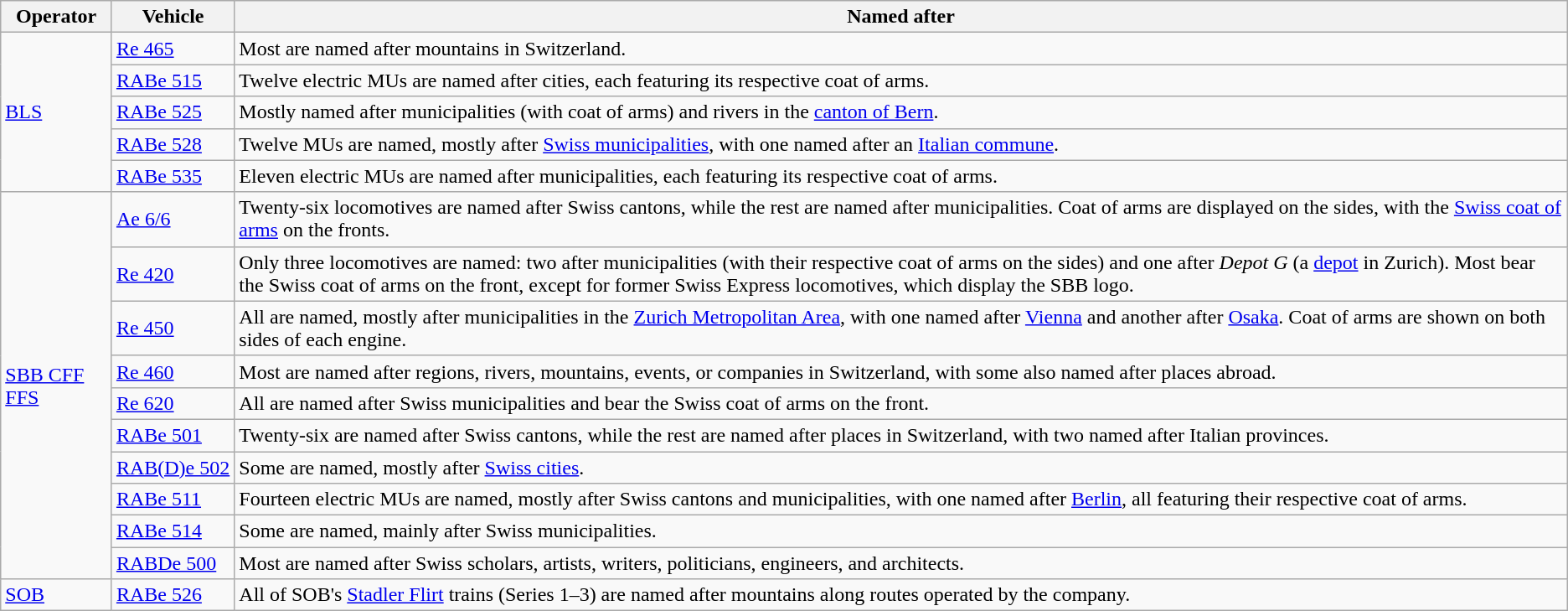<table class="wikitable">
<tr>
<th>Operator</th>
<th>Vehicle</th>
<th>Named after</th>
</tr>
<tr>
<td rowspan=5><a href='#'>BLS</a></td>
<td><a href='#'>Re 465</a></td>
<td>Most are named after mountains in Switzerland.</td>
</tr>
<tr>
<td><a href='#'>RABe 515</a></td>
<td>Twelve electric MUs are named after cities, each featuring its respective coat of arms.</td>
</tr>
<tr>
<td><a href='#'>RABe 525</a></td>
<td>Mostly named after municipalities (with coat of arms) and rivers in the <a href='#'>canton of Bern</a>.</td>
</tr>
<tr>
<td><a href='#'>RABe 528</a></td>
<td>Twelve MUs are named, mostly after <a href='#'>Swiss municipalities</a>, with one named after an <a href='#'>Italian commune</a>.</td>
</tr>
<tr>
<td><a href='#'>RABe 535</a></td>
<td>Eleven electric MUs are named after municipalities, each featuring its respective coat of arms.</td>
</tr>
<tr>
<td rowspan=10><a href='#'>SBB CFF FFS</a></td>
<td><a href='#'>Ae 6/6</a></td>
<td>Twenty-six locomotives are named after Swiss cantons, while the rest are named after municipalities. Coat of arms are displayed on the sides, with the <a href='#'>Swiss coat of arms</a> on the fronts.</td>
</tr>
<tr>
<td><a href='#'>Re 420</a></td>
<td>Only three locomotives are named: two after municipalities (with their respective coat of arms on the sides) and one after <em>Depot G</em> (a <a href='#'>depot</a> in Zurich). Most bear the Swiss coat of arms on the front, except for former Swiss Express locomotives, which display the SBB logo.</td>
</tr>
<tr>
<td><a href='#'>Re 450</a></td>
<td>All are named, mostly after municipalities in the <a href='#'>Zurich Metropolitan Area</a>, with one named after <a href='#'>Vienna</a> and another after <a href='#'>Osaka</a>. Coat of arms are shown on both sides of each engine.</td>
</tr>
<tr>
<td><a href='#'>Re 460</a></td>
<td>Most are named after regions, rivers, mountains, events, or companies in Switzerland, with some also named after places abroad.</td>
</tr>
<tr>
<td><a href='#'>Re 620</a></td>
<td>All are named after Swiss municipalities and bear the Swiss coat of arms on the front.</td>
</tr>
<tr>
<td><a href='#'>RABe 501</a></td>
<td>Twenty-six are named after Swiss cantons, while the rest are named after places in Switzerland, with two named after Italian provinces.</td>
</tr>
<tr>
<td><a href='#'>RAB(D)e 502</a></td>
<td>Some are named, mostly after <a href='#'>Swiss cities</a>.</td>
</tr>
<tr>
<td><a href='#'>RABe 511</a></td>
<td>Fourteen electric MUs are named, mostly after Swiss cantons and municipalities, with one named after <a href='#'>Berlin</a>, all featuring their respective coat of arms.</td>
</tr>
<tr>
<td><a href='#'>RABe 514</a></td>
<td>Some are named, mainly after Swiss municipalities.</td>
</tr>
<tr>
<td><a href='#'>RABDe 500</a></td>
<td>Most are named after Swiss scholars, artists, writers, politicians, engineers, and architects.</td>
</tr>
<tr>
<td><a href='#'>SOB</a></td>
<td><a href='#'>RABe 526</a></td>
<td>All of SOB's <a href='#'>Stadler Flirt</a> trains (Series 1–3) are named after mountains along routes operated by the company.</td>
</tr>
</table>
